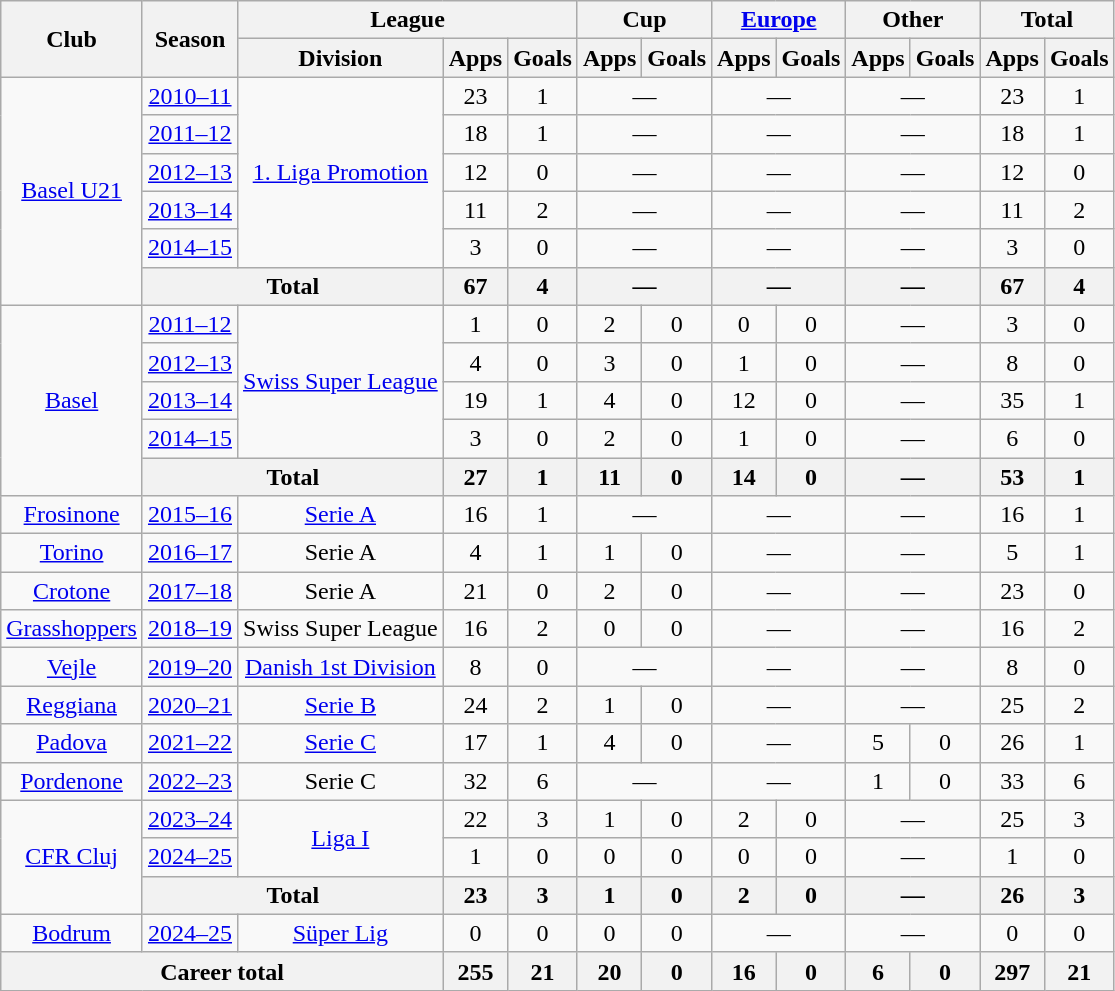<table class="wikitable" style="text-align:center">
<tr>
<th rowspan="2">Club</th>
<th rowspan="2">Season</th>
<th colspan="3">League</th>
<th colspan="2">Cup</th>
<th colspan="2"><a href='#'>Europe</a></th>
<th colspan="2">Other</th>
<th colspan="2">Total</th>
</tr>
<tr>
<th>Division</th>
<th>Apps</th>
<th>Goals</th>
<th>Apps</th>
<th>Goals</th>
<th>Apps</th>
<th>Goals</th>
<th>Apps</th>
<th>Goals</th>
<th>Apps</th>
<th>Goals</th>
</tr>
<tr>
<td rowspan="6"><a href='#'>Basel U21</a></td>
<td><a href='#'>2010–11</a></td>
<td rowspan="5"><a href='#'>1. Liga Promotion</a></td>
<td>23</td>
<td>1</td>
<td colspan="2">—</td>
<td colspan="2">—</td>
<td colspan="2">—</td>
<td>23</td>
<td>1</td>
</tr>
<tr>
<td><a href='#'>2011–12</a></td>
<td>18</td>
<td>1</td>
<td colspan="2">—</td>
<td colspan="2">—</td>
<td colspan="2">—</td>
<td>18</td>
<td>1</td>
</tr>
<tr>
<td><a href='#'>2012–13</a></td>
<td>12</td>
<td>0</td>
<td colspan="2">—</td>
<td colspan="2">—</td>
<td colspan="2">—</td>
<td>12</td>
<td>0</td>
</tr>
<tr>
<td><a href='#'>2013–14</a></td>
<td>11</td>
<td>2</td>
<td colspan="2">—</td>
<td colspan="2">—</td>
<td colspan="2">—</td>
<td>11</td>
<td>2</td>
</tr>
<tr>
<td><a href='#'>2014–15</a></td>
<td>3</td>
<td>0</td>
<td colspan="2">—</td>
<td colspan="2">—</td>
<td colspan="2">—</td>
<td>3</td>
<td>0</td>
</tr>
<tr>
<th colspan="2">Total</th>
<th>67</th>
<th>4</th>
<th colspan="2">—</th>
<th colspan="2">—</th>
<th colspan="2">—</th>
<th>67</th>
<th>4</th>
</tr>
<tr>
<td rowspan="5"><a href='#'>Basel</a></td>
<td><a href='#'>2011–12</a></td>
<td rowspan="4"><a href='#'>Swiss Super League</a></td>
<td>1</td>
<td>0</td>
<td>2</td>
<td>0</td>
<td>0</td>
<td>0</td>
<td colspan="2">—</td>
<td>3</td>
<td>0</td>
</tr>
<tr>
<td><a href='#'>2012–13</a></td>
<td>4</td>
<td>0</td>
<td>3</td>
<td>0</td>
<td>1</td>
<td>0</td>
<td colspan="2">—</td>
<td>8</td>
<td>0</td>
</tr>
<tr>
<td><a href='#'>2013–14</a></td>
<td>19</td>
<td>1</td>
<td>4</td>
<td>0</td>
<td>12</td>
<td>0</td>
<td colspan="2">—</td>
<td>35</td>
<td>1</td>
</tr>
<tr>
<td><a href='#'>2014–15</a></td>
<td>3</td>
<td>0</td>
<td>2</td>
<td>0</td>
<td>1</td>
<td>0</td>
<td colspan="2">—</td>
<td>6</td>
<td>0</td>
</tr>
<tr>
<th colspan="2">Total</th>
<th>27</th>
<th>1</th>
<th>11</th>
<th>0</th>
<th>14</th>
<th>0</th>
<th colspan="2">—</th>
<th>53</th>
<th>1</th>
</tr>
<tr>
<td><a href='#'>Frosinone</a></td>
<td><a href='#'>2015–16</a></td>
<td><a href='#'>Serie A</a></td>
<td>16</td>
<td>1</td>
<td colspan="2">—</td>
<td colspan="2">—</td>
<td colspan="2">—</td>
<td>16</td>
<td>1</td>
</tr>
<tr>
<td><a href='#'>Torino</a></td>
<td><a href='#'>2016–17</a></td>
<td>Serie A</td>
<td>4</td>
<td>1</td>
<td>1</td>
<td>0</td>
<td colspan="2">—</td>
<td colspan="2">—</td>
<td>5</td>
<td>1</td>
</tr>
<tr>
<td><a href='#'>Crotone</a></td>
<td><a href='#'>2017–18</a></td>
<td>Serie A</td>
<td>21</td>
<td>0</td>
<td>2</td>
<td>0</td>
<td colspan="2">—</td>
<td colspan="2">—</td>
<td>23</td>
<td>0</td>
</tr>
<tr>
<td><a href='#'>Grasshoppers</a></td>
<td><a href='#'>2018–19</a></td>
<td>Swiss Super League</td>
<td>16</td>
<td>2</td>
<td>0</td>
<td>0</td>
<td colspan="2">—</td>
<td colspan="2">—</td>
<td>16</td>
<td>2</td>
</tr>
<tr>
<td rowspan="1" valign="center"><a href='#'>Vejle</a></td>
<td><a href='#'>2019–20</a></td>
<td rowspan="1"><a href='#'>Danish 1st Division</a></td>
<td>8</td>
<td>0</td>
<td colspan="2">—</td>
<td colspan="2">—</td>
<td colspan="2">—</td>
<td>8</td>
<td>0</td>
</tr>
<tr>
<td><a href='#'>Reggiana</a></td>
<td><a href='#'>2020–21</a></td>
<td><a href='#'>Serie B</a></td>
<td>24</td>
<td>2</td>
<td>1</td>
<td>0</td>
<td colspan="2">—</td>
<td colspan="2">—</td>
<td>25</td>
<td>2</td>
</tr>
<tr>
<td><a href='#'>Padova</a></td>
<td><a href='#'>2021–22</a></td>
<td><a href='#'>Serie C</a></td>
<td>17</td>
<td>1</td>
<td>4</td>
<td>0</td>
<td colspan="2">—</td>
<td>5</td>
<td>0</td>
<td>26</td>
<td>1</td>
</tr>
<tr>
<td><a href='#'>Pordenone</a></td>
<td><a href='#'>2022–23</a></td>
<td>Serie C</td>
<td>32</td>
<td>6</td>
<td colspan="2">—</td>
<td colspan="2">—</td>
<td>1</td>
<td>0</td>
<td>33</td>
<td>6</td>
</tr>
<tr>
<td rowspan="3"><a href='#'>CFR Cluj</a></td>
<td><a href='#'>2023–24</a></td>
<td rowspan="2"><a href='#'>Liga I</a></td>
<td>22</td>
<td>3</td>
<td>1</td>
<td>0</td>
<td>2</td>
<td>0</td>
<td colspan="2">—</td>
<td>25</td>
<td>3</td>
</tr>
<tr>
<td><a href='#'>2024–25</a></td>
<td>1</td>
<td>0</td>
<td>0</td>
<td>0</td>
<td>0</td>
<td>0</td>
<td colspan="2">—</td>
<td>1</td>
<td>0</td>
</tr>
<tr>
<th colspan="2">Total</th>
<th>23</th>
<th>3</th>
<th>1</th>
<th>0</th>
<th>2</th>
<th>0</th>
<th colspan="2">—</th>
<th>26</th>
<th>3</th>
</tr>
<tr>
<td><a href='#'>Bodrum</a></td>
<td><a href='#'>2024–25</a></td>
<td><a href='#'>Süper Lig</a></td>
<td>0</td>
<td>0</td>
<td>0</td>
<td>0</td>
<td colspan="2">—</td>
<td colspan="2">—</td>
<td>0</td>
<td>0</td>
</tr>
<tr>
<th colspan="3">Career total</th>
<th>255</th>
<th>21</th>
<th>20</th>
<th>0</th>
<th>16</th>
<th>0</th>
<th>6</th>
<th>0</th>
<th>297</th>
<th>21</th>
</tr>
</table>
